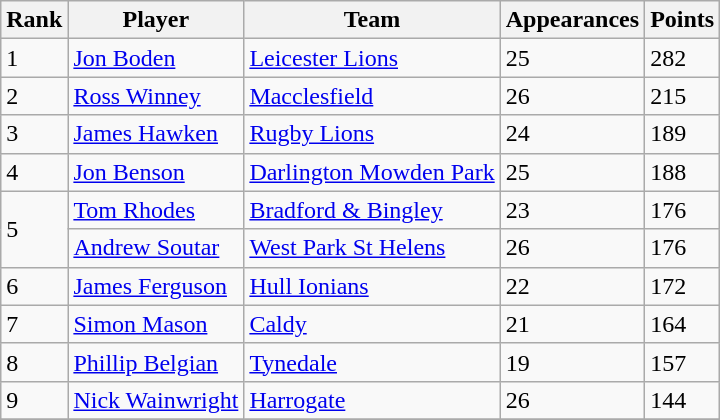<table class="wikitable">
<tr>
<th>Rank</th>
<th>Player</th>
<th>Team</th>
<th>Appearances</th>
<th>Points</th>
</tr>
<tr>
<td>1</td>
<td> <a href='#'>Jon Boden</a></td>
<td><a href='#'>Leicester Lions</a></td>
<td>25</td>
<td>282</td>
</tr>
<tr>
<td>2</td>
<td> <a href='#'>Ross Winney</a></td>
<td><a href='#'>Macclesfield</a></td>
<td>26</td>
<td>215</td>
</tr>
<tr>
<td>3</td>
<td> <a href='#'>James Hawken</a></td>
<td><a href='#'>Rugby Lions</a></td>
<td>24</td>
<td>189</td>
</tr>
<tr>
<td>4</td>
<td> <a href='#'>Jon Benson</a></td>
<td><a href='#'>Darlington Mowden Park</a></td>
<td>25</td>
<td>188</td>
</tr>
<tr>
<td rowspan=2>5</td>
<td> <a href='#'>Tom Rhodes</a></td>
<td><a href='#'>Bradford & Bingley</a></td>
<td>23</td>
<td>176</td>
</tr>
<tr>
<td> <a href='#'>Andrew Soutar</a></td>
<td><a href='#'>West Park St Helens</a></td>
<td>26</td>
<td>176</td>
</tr>
<tr>
<td>6</td>
<td> <a href='#'>James Ferguson</a></td>
<td><a href='#'>Hull Ionians</a></td>
<td>22</td>
<td>172</td>
</tr>
<tr>
<td>7</td>
<td> <a href='#'>Simon Mason</a></td>
<td><a href='#'>Caldy</a></td>
<td>21</td>
<td>164</td>
</tr>
<tr>
<td>8</td>
<td> <a href='#'>Phillip Belgian</a></td>
<td><a href='#'>Tynedale</a></td>
<td>19</td>
<td>157</td>
</tr>
<tr>
<td>9</td>
<td> <a href='#'>Nick Wainwright</a></td>
<td><a href='#'>Harrogate</a></td>
<td>26</td>
<td>144</td>
</tr>
<tr>
</tr>
</table>
